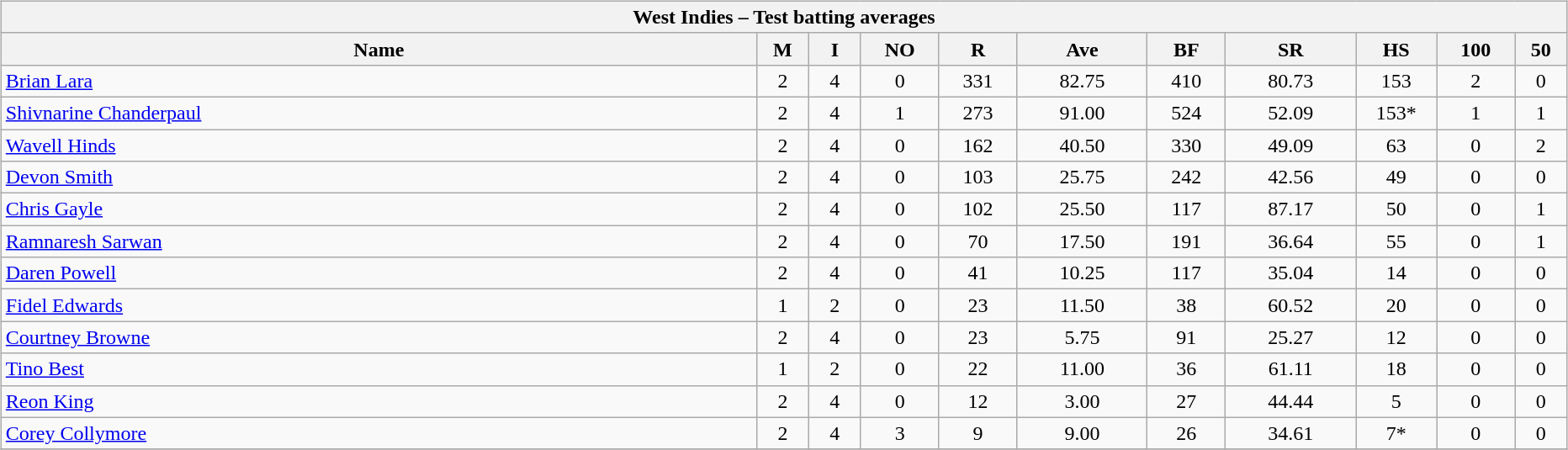<table width="100%">
<tr>
<td width=60%><br><table class="wikitable">
<tr>
<th colspan="11">West Indies – Test batting averages</th>
</tr>
<tr>
<th width=29%>Name</th>
<th width=2%>M</th>
<th width=2%>I</th>
<th width=3%>NO</th>
<th width=3%>R</th>
<th width=5%>Ave</th>
<th width=3%>BF</th>
<th width=5%>SR</th>
<th width=3%>HS</th>
<th width=3%>100</th>
<th width=2%>50</th>
</tr>
<tr align=center>
<td align=left><a href='#'>Brian Lara</a></td>
<td>2</td>
<td>4</td>
<td>0</td>
<td>331</td>
<td>82.75</td>
<td>410</td>
<td>80.73</td>
<td>153</td>
<td>2</td>
<td>0</td>
</tr>
<tr align=center>
<td align=left><a href='#'>Shivnarine Chanderpaul</a></td>
<td>2</td>
<td>4</td>
<td>1</td>
<td>273</td>
<td>91.00</td>
<td>524</td>
<td>52.09</td>
<td>153*</td>
<td>1</td>
<td>1</td>
</tr>
<tr align=center>
<td align=left><a href='#'>Wavell Hinds</a></td>
<td>2</td>
<td>4</td>
<td>0</td>
<td>162</td>
<td>40.50</td>
<td>330</td>
<td>49.09</td>
<td>63</td>
<td>0</td>
<td>2</td>
</tr>
<tr align=center>
<td align=left><a href='#'>Devon Smith</a></td>
<td>2</td>
<td>4</td>
<td>0</td>
<td>103</td>
<td>25.75</td>
<td>242</td>
<td>42.56</td>
<td>49</td>
<td>0</td>
<td>0</td>
</tr>
<tr align=center>
<td align=left><a href='#'>Chris Gayle</a></td>
<td>2</td>
<td>4</td>
<td>0</td>
<td>102</td>
<td>25.50</td>
<td>117</td>
<td>87.17</td>
<td>50</td>
<td>0</td>
<td>1</td>
</tr>
<tr align=center>
<td align=left><a href='#'>Ramnaresh Sarwan</a></td>
<td>2</td>
<td>4</td>
<td>0</td>
<td>70</td>
<td>17.50</td>
<td>191</td>
<td>36.64</td>
<td>55</td>
<td>0</td>
<td>1</td>
</tr>
<tr align=center>
<td align=left><a href='#'>Daren Powell</a></td>
<td>2</td>
<td>4</td>
<td>0</td>
<td>41</td>
<td>10.25</td>
<td>117</td>
<td>35.04</td>
<td>14</td>
<td>0</td>
<td>0</td>
</tr>
<tr align=center>
<td align=left><a href='#'>Fidel Edwards</a></td>
<td>1</td>
<td>2</td>
<td>0</td>
<td>23</td>
<td>11.50</td>
<td>38</td>
<td>60.52</td>
<td>20</td>
<td>0</td>
<td>0</td>
</tr>
<tr align=center>
<td align=left><a href='#'>Courtney Browne</a></td>
<td>2</td>
<td>4</td>
<td>0</td>
<td>23</td>
<td>5.75</td>
<td>91</td>
<td>25.27</td>
<td>12</td>
<td>0</td>
<td>0</td>
</tr>
<tr align=center>
<td align=left><a href='#'>Tino Best</a></td>
<td>1</td>
<td>2</td>
<td>0</td>
<td>22</td>
<td>11.00</td>
<td>36</td>
<td>61.11</td>
<td>18</td>
<td>0</td>
<td>0</td>
</tr>
<tr align=center>
<td align=left><a href='#'>Reon King</a></td>
<td>2</td>
<td>4</td>
<td>0</td>
<td>12</td>
<td>3.00</td>
<td>27</td>
<td>44.44</td>
<td>5</td>
<td>0</td>
<td>0</td>
</tr>
<tr align=center>
<td align=left><a href='#'>Corey Collymore</a></td>
<td>2</td>
<td>4</td>
<td>3</td>
<td>9</td>
<td>9.00</td>
<td>26</td>
<td>34.61</td>
<td>7*</td>
<td>0</td>
<td>0</td>
</tr>
<tr>
</tr>
</table>
</td>
</tr>
</table>
